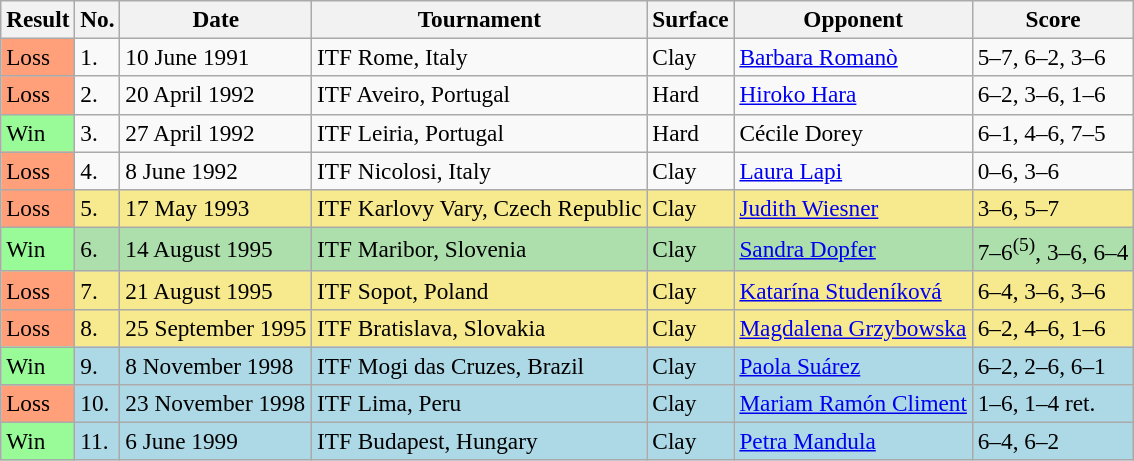<table class="sortable wikitable" style=font-size:97%>
<tr>
<th>Result</th>
<th>No.</th>
<th>Date</th>
<th>Tournament</th>
<th>Surface</th>
<th>Opponent</th>
<th class="unsortable">Score</th>
</tr>
<tr>
<td style="background:#ffa07a;">Loss</td>
<td>1.</td>
<td>10 June 1991</td>
<td>ITF Rome, Italy</td>
<td>Clay</td>
<td> <a href='#'>Barbara Romanò</a></td>
<td>5–7, 6–2, 3–6</td>
</tr>
<tr>
<td style="background:#ffa07a;">Loss</td>
<td>2.</td>
<td>20 April 1992</td>
<td>ITF Aveiro, Portugal</td>
<td>Hard</td>
<td> <a href='#'>Hiroko Hara</a></td>
<td>6–2, 3–6, 1–6</td>
</tr>
<tr>
<td style="background:#98fb98;">Win</td>
<td>3.</td>
<td>27 April 1992</td>
<td>ITF Leiria, Portugal</td>
<td>Hard</td>
<td> Cécile Dorey</td>
<td>6–1, 4–6, 7–5</td>
</tr>
<tr>
<td style="background:#ffa07a;">Loss</td>
<td>4.</td>
<td>8 June 1992</td>
<td>ITF Nicolosi, Italy</td>
<td>Clay</td>
<td> <a href='#'>Laura Lapi</a></td>
<td>0–6, 3–6</td>
</tr>
<tr bgcolor="#F7E98E">
<td style="background:#ffa07a;">Loss</td>
<td>5.</td>
<td>17 May 1993</td>
<td>ITF Karlovy Vary, Czech Republic</td>
<td>Clay</td>
<td> <a href='#'>Judith Wiesner</a></td>
<td>3–6, 5–7</td>
</tr>
<tr style="background:#addfad;">
<td style="background:#98fb98;">Win</td>
<td>6.</td>
<td>14 August 1995</td>
<td>ITF Maribor, Slovenia</td>
<td>Clay</td>
<td> <a href='#'>Sandra Dopfer</a></td>
<td>7–6<sup>(5)</sup>, 3–6, 6–4</td>
</tr>
<tr bgcolor="#F7E98E">
<td style="background:#ffa07a;">Loss</td>
<td>7.</td>
<td>21 August 1995</td>
<td>ITF Sopot, Poland</td>
<td>Clay</td>
<td> <a href='#'>Katarína Studeníková</a></td>
<td>6–4, 3–6, 3–6</td>
</tr>
<tr bgcolor="#F7E98E">
<td style="background:#ffa07a;">Loss</td>
<td>8.</td>
<td>25 September 1995</td>
<td>ITF Bratislava, Slovakia</td>
<td>Clay</td>
<td> <a href='#'>Magdalena Grzybowska</a></td>
<td>6–2, 4–6, 1–6</td>
</tr>
<tr style="background:lightblue;">
<td style="background:#98fb98;">Win</td>
<td>9.</td>
<td>8 November 1998</td>
<td>ITF Mogi das Cruzes, Brazil</td>
<td>Clay</td>
<td> <a href='#'>Paola Suárez</a></td>
<td>6–2, 2–6, 6–1</td>
</tr>
<tr style="background:lightblue;">
<td style="background:#ffa07a;">Loss</td>
<td>10.</td>
<td>23 November 1998</td>
<td>ITF Lima, Peru</td>
<td>Clay</td>
<td> <a href='#'>Mariam Ramón Climent</a></td>
<td>1–6, 1–4 ret.</td>
</tr>
<tr style="background:lightblue;">
<td style="background:#98fb98;">Win</td>
<td>11.</td>
<td>6 June 1999</td>
<td>ITF Budapest, Hungary</td>
<td>Clay</td>
<td> <a href='#'>Petra Mandula</a></td>
<td>6–4, 6–2</td>
</tr>
</table>
